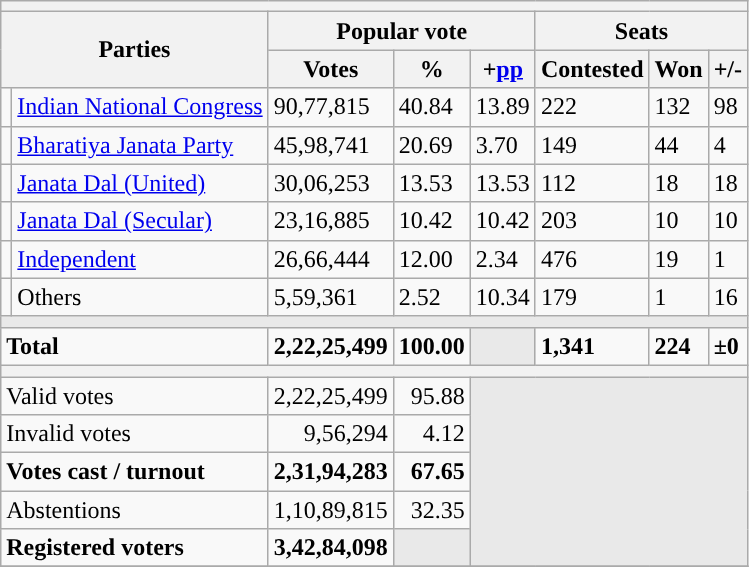<table class="wikitable">
<tr>
<th colspan="13"></th>
</tr>
<tr>
<th colspan="2" rowspan="2">Parties</th>
<th colspan="3">Popular vote</th>
<th colspan="3">Seats</th>
</tr>
<tr>
<th>Votes</th>
<th>%</th>
<th>+<a href='#'>pp</a></th>
<th>Contested</th>
<th>Won</th>
<th>+/-</th>
</tr>
<tr>
<td style="background-color:"></td>
<td><a href='#'>Indian National Congress</a></td>
<td>90,77,815</td>
<td>40.84</td>
<td>13.89</td>
<td>222</td>
<td>132</td>
<td>98</td>
</tr>
<tr>
<td style="background-color:"></td>
<td><a href='#'>Bharatiya Janata Party</a></td>
<td>45,98,741</td>
<td>20.69</td>
<td>3.70</td>
<td>149</td>
<td>44</td>
<td>4</td>
</tr>
<tr>
<td style="background-color:"></td>
<td><a href='#'>Janata Dal (United)</a></td>
<td>30,06,253</td>
<td>13.53</td>
<td>13.53</td>
<td>112</td>
<td>18</td>
<td>18</td>
</tr>
<tr>
<td style="background-color:"></td>
<td><a href='#'>Janata Dal (Secular)</a></td>
<td>23,16,885</td>
<td>10.42</td>
<td>10.42</td>
<td>203</td>
<td>10</td>
<td>10</td>
</tr>
<tr>
<td style="background-color:"></td>
<td><a href='#'>Independent</a></td>
<td>26,66,444</td>
<td>12.00</td>
<td>2.34</td>
<td>476</td>
<td>19</td>
<td>1</td>
</tr>
<tr>
<td style="background-color:"></td>
<td>Others</td>
<td>5,59,361</td>
<td>2.52</td>
<td>10.34</td>
<td>179</td>
<td>1</td>
<td>16</td>
</tr>
<tr>
<td colspan="8" bgcolor="#E9E9E9"></td>
</tr>
<tr style="font-weight:bold;">
<td align="left" colspan="2">Total</td>
<td>2,22,25,499</td>
<td>100.00</td>
<td bgcolor="#E9E9E9"></td>
<td>1,341</td>
<td>224</td>
<td>±0</td>
</tr>
<tr>
<th colspan="9"></th>
</tr>
<tr>
<td style="text-align:left;" colspan="2">Valid votes</td>
<td align="right">2,22,25,499</td>
<td align="right">95.88</td>
<td colspan="4" rowspan="5" style="background-color:#E9E9E9"></td>
</tr>
<tr>
<td style="text-align:left;" colspan="2">Invalid votes</td>
<td align="right">9,56,294</td>
<td align="right">4.12</td>
</tr>
<tr>
<td style="text-align:left;" colspan="2"><strong>Votes cast / turnout</strong></td>
<td align="right"><strong>2,31,94,283</strong></td>
<td align="right"><strong>67.65</strong></td>
</tr>
<tr>
<td style="text-align:left;" colspan="2">Abstentions</td>
<td align="right">1,10,89,815</td>
<td align="right">32.35</td>
</tr>
<tr>
<td style="text-align:left;" colspan="2"><strong>Registered voters</strong></td>
<td align="right"><strong>3,42,84,098</strong></td>
<td colspan="1" style="background-color:#E9E9E9"></td>
</tr>
<tr>
</tr>
</table>
